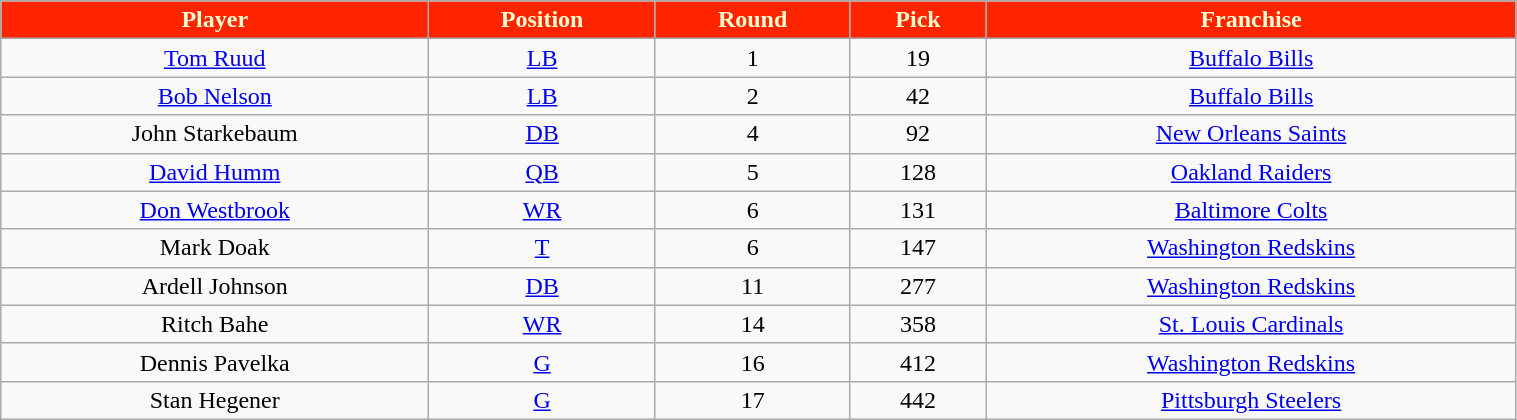<table class="wikitable" width="80%">
<tr align="center"  style="background:#FF2400;color:#FFFDD0;">
<td><strong>Player</strong></td>
<td><strong>Position</strong></td>
<td><strong>Round</strong></td>
<td><strong>Pick</strong></td>
<td><strong>Franchise</strong></td>
</tr>
<tr align="center" bgcolor="">
<td><a href='#'>Tom Ruud</a></td>
<td><a href='#'>LB</a></td>
<td>1</td>
<td>19</td>
<td><a href='#'>Buffalo Bills</a></td>
</tr>
<tr align="center" bgcolor="">
<td><a href='#'>Bob Nelson</a></td>
<td><a href='#'>LB</a></td>
<td>2</td>
<td>42</td>
<td><a href='#'>Buffalo Bills</a></td>
</tr>
<tr align="center" bgcolor="">
<td>John Starkebaum</td>
<td><a href='#'>DB</a></td>
<td>4</td>
<td>92</td>
<td><a href='#'>New Orleans Saints</a></td>
</tr>
<tr align="center" bgcolor="">
<td><a href='#'>David Humm</a></td>
<td><a href='#'>QB</a></td>
<td>5</td>
<td>128</td>
<td><a href='#'>Oakland Raiders</a></td>
</tr>
<tr align="center" bgcolor="">
<td><a href='#'>Don Westbrook</a></td>
<td><a href='#'>WR</a></td>
<td>6</td>
<td>131</td>
<td><a href='#'>Baltimore Colts</a></td>
</tr>
<tr align="center" bgcolor="">
<td>Mark Doak</td>
<td><a href='#'>T</a></td>
<td>6</td>
<td>147</td>
<td><a href='#'>Washington Redskins</a></td>
</tr>
<tr align="center" bgcolor="">
<td>Ardell Johnson</td>
<td><a href='#'>DB</a></td>
<td>11</td>
<td>277</td>
<td><a href='#'>Washington Redskins</a></td>
</tr>
<tr align="center" bgcolor="">
<td>Ritch Bahe</td>
<td><a href='#'>WR</a></td>
<td>14</td>
<td>358</td>
<td><a href='#'>St. Louis Cardinals</a></td>
</tr>
<tr align="center" bgcolor="">
<td>Dennis Pavelka</td>
<td><a href='#'>G</a></td>
<td>16</td>
<td>412</td>
<td><a href='#'>Washington Redskins</a></td>
</tr>
<tr align="center" bgcolor="">
<td>Stan Hegener</td>
<td><a href='#'>G</a></td>
<td>17</td>
<td>442</td>
<td><a href='#'>Pittsburgh Steelers</a></td>
</tr>
</table>
